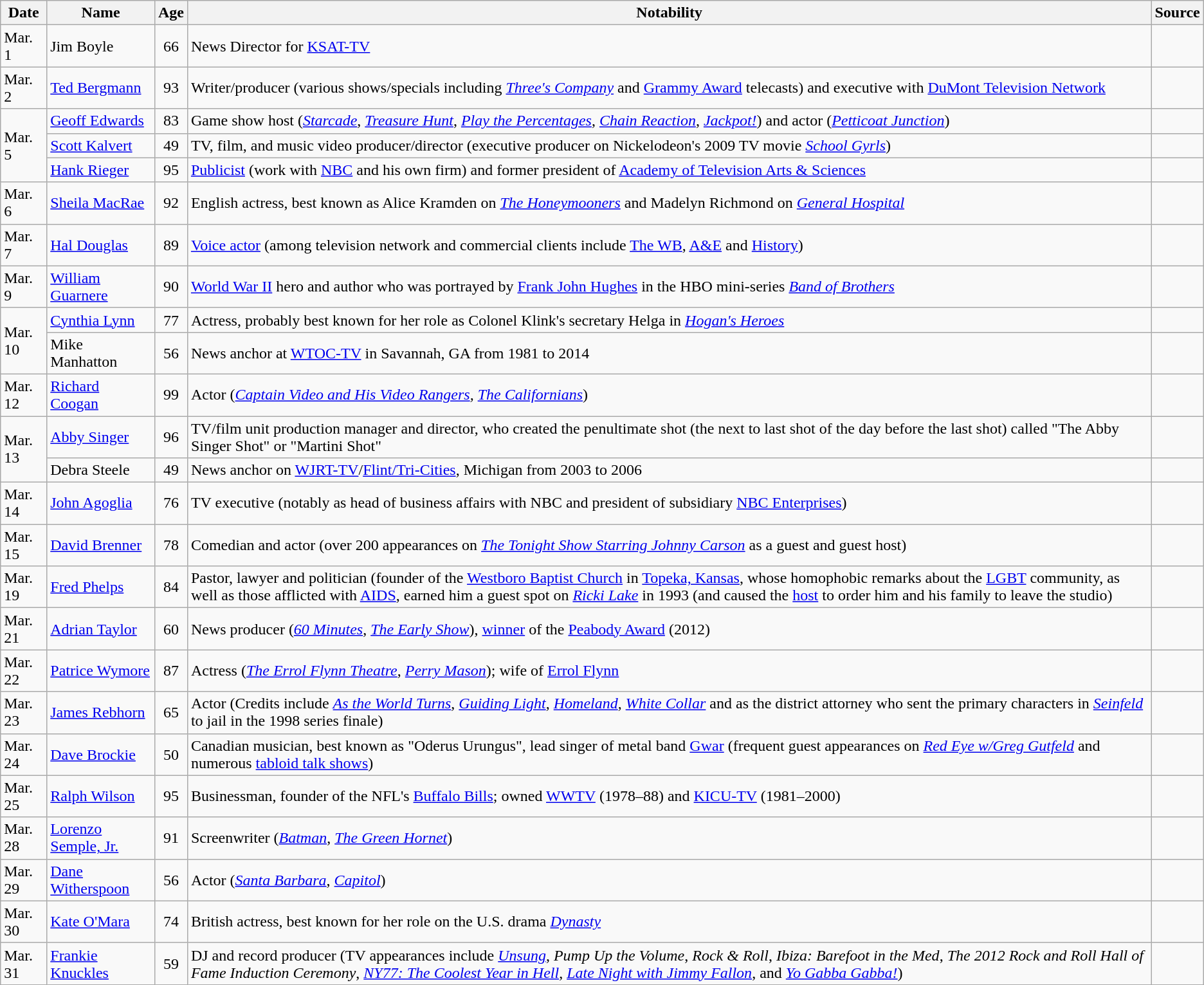<table class="wikitable sortable">
<tr ">
<th>Date</th>
<th>Name</th>
<th>Age</th>
<th class="unsortable">Notability</th>
<th class="unsortable">Source</th>
</tr>
<tr>
<td>Mar. 1</td>
<td>Jim Boyle</td>
<td style="text-align:center;">66</td>
<td>News Director for <a href='#'>KSAT-TV</a></td>
<td></td>
</tr>
<tr>
<td>Mar. 2</td>
<td><a href='#'>Ted Bergmann</a></td>
<td style="text-align:center;">93</td>
<td>Writer/producer (various shows/specials including <em><a href='#'>Three's Company</a></em> and <a href='#'>Grammy Award</a> telecasts) and executive with <a href='#'>DuMont Television Network</a></td>
<td></td>
</tr>
<tr>
<td rowspan="3">Mar. 5</td>
<td><a href='#'>Geoff Edwards</a></td>
<td style="text-align:center;">83</td>
<td>Game show host (<em><a href='#'>Starcade</a></em>, <em><a href='#'>Treasure Hunt</a></em>, <em><a href='#'>Play the Percentages</a></em>, <em><a href='#'>Chain Reaction</a></em>, <em><a href='#'>Jackpot!</a></em>) and actor (<em><a href='#'>Petticoat Junction</a></em>)</td>
<td></td>
</tr>
<tr>
<td><a href='#'>Scott Kalvert</a></td>
<td style="text-align:center;">49</td>
<td>TV, film, and music video producer/director (executive producer on Nickelodeon's 2009 TV movie <em><a href='#'>School Gyrls</a></em>)</td>
<td></td>
</tr>
<tr>
<td><a href='#'>Hank Rieger</a></td>
<td style="text-align:center;">95</td>
<td><a href='#'>Publicist</a> (work with <a href='#'>NBC</a> and his own firm) and former president of <a href='#'>Academy of Television Arts & Sciences</a></td>
<td></td>
</tr>
<tr>
<td>Mar. 6</td>
<td><a href='#'>Sheila MacRae</a></td>
<td style="text-align:center;">92</td>
<td>English actress, best known as Alice Kramden on <em><a href='#'>The Honeymooners</a></em> and Madelyn Richmond on <em><a href='#'>General Hospital</a></em></td>
<td></td>
</tr>
<tr>
<td>Mar. 7</td>
<td><a href='#'>Hal Douglas</a></td>
<td style="text-align:center;">89</td>
<td><a href='#'>Voice actor</a> (among television network and commercial clients include <a href='#'>The WB</a>, <a href='#'>A&E</a> and <a href='#'>History</a>)</td>
<td></td>
</tr>
<tr>
<td>Mar. 9</td>
<td><a href='#'>William Guarnere</a></td>
<td style="text-align:center;">90</td>
<td><a href='#'>World War II</a> hero and author who was portrayed by <a href='#'>Frank John Hughes</a> in the HBO mini-series <em><a href='#'>Band of Brothers</a></em></td>
<td></td>
</tr>
<tr>
<td rowspan="2">Mar. 10</td>
<td><a href='#'>Cynthia Lynn</a></td>
<td style="text-align:center;">77</td>
<td>Actress, probably best known for her role as Colonel Klink's secretary Helga in <em><a href='#'>Hogan's Heroes</a></em></td>
<td></td>
</tr>
<tr>
<td>Mike Manhatton</td>
<td style="text-align:center;">56</td>
<td>News anchor at <a href='#'>WTOC-TV</a> in Savannah, GA from 1981 to 2014</td>
<td></td>
</tr>
<tr>
<td>Mar. 12</td>
<td><a href='#'>Richard Coogan</a></td>
<td style="text-align:center;">99</td>
<td>Actor (<em><a href='#'>Captain Video and His Video Rangers</a>, <a href='#'>The Californians</a></em>)</td>
<td></td>
</tr>
<tr>
<td rowspan="2">Mar. 13</td>
<td><a href='#'>Abby Singer</a></td>
<td style="text-align:center;">96</td>
<td>TV/film unit production manager and director, who created the penultimate shot (the next to last shot of the day before the last shot) called "The Abby Singer Shot" or "Martini Shot"</td>
<td></td>
</tr>
<tr>
<td>Debra Steele</td>
<td style="text-align:center;">49</td>
<td>News anchor on <a href='#'>WJRT-TV</a>/<a href='#'>Flint/Tri-Cities</a>, Michigan from 2003 to 2006</td>
<td></td>
</tr>
<tr>
<td>Mar. 14</td>
<td><a href='#'>John Agoglia</a></td>
<td style="text-align:center;">76</td>
<td>TV executive (notably as head of business affairs with NBC and president of subsidiary <a href='#'>NBC Enterprises</a>)</td>
<td></td>
</tr>
<tr>
<td>Mar. 15</td>
<td><a href='#'>David Brenner</a></td>
<td style="text-align:center;">78</td>
<td>Comedian and actor (over 200 appearances on <em><a href='#'>The Tonight Show Starring Johnny Carson</a></em> as a guest and guest host)</td>
<td></td>
</tr>
<tr>
<td>Mar. 19</td>
<td><a href='#'>Fred Phelps</a></td>
<td style="text-align:center;">84</td>
<td>Pastor, lawyer and politician (founder of the <a href='#'>Westboro Baptist Church</a> in <a href='#'>Topeka, Kansas</a>, whose homophobic remarks about the <a href='#'>LGBT</a> community, as well as those afflicted with <a href='#'>AIDS</a>, earned him a guest spot on <em><a href='#'>Ricki Lake</a></em> in 1993 (and caused the <a href='#'>host</a> to order him and his family to leave the studio)</td>
<td></td>
</tr>
<tr>
<td>Mar. 21</td>
<td><a href='#'>Adrian Taylor</a></td>
<td style="text-align:center;">60</td>
<td>News producer (<em><a href='#'>60 Minutes</a></em>, <em><a href='#'>The Early Show</a></em>), <a href='#'>winner</a> of the <a href='#'>Peabody Award</a> (2012)</td>
<td></td>
</tr>
<tr>
<td>Mar. 22</td>
<td><a href='#'>Patrice Wymore</a></td>
<td style="text-align:center;">87</td>
<td>Actress (<em><a href='#'>The Errol Flynn Theatre</a></em>, <em><a href='#'>Perry Mason</a></em>); wife of <a href='#'>Errol Flynn</a></td>
<td></td>
</tr>
<tr>
<td>Mar. 23</td>
<td><a href='#'>James Rebhorn</a></td>
<td style="text-align:center;">65</td>
<td>Actor (Credits include <em><a href='#'>As the World Turns</a></em>, <em><a href='#'>Guiding Light</a></em>, <em><a href='#'>Homeland</a></em>, <em><a href='#'>White Collar</a></em> and as the district attorney who sent the primary characters in <em><a href='#'>Seinfeld</a></em> to jail in the 1998 series finale)</td>
<td></td>
</tr>
<tr>
<td>Mar. 24</td>
<td><a href='#'>Dave Brockie</a></td>
<td style="text-align:center;">50</td>
<td>Canadian musician, best known as "Oderus Urungus", lead singer of metal band <a href='#'>Gwar</a> (frequent guest appearances on <em><a href='#'>Red Eye w/Greg Gutfeld</a></em> and numerous <a href='#'>tabloid talk shows</a>)</td>
<td></td>
</tr>
<tr>
<td>Mar. 25</td>
<td><a href='#'>Ralph Wilson</a></td>
<td style="text-align:center;">95</td>
<td>Businessman, founder of the NFL's <a href='#'>Buffalo Bills</a>; owned <a href='#'>WWTV</a> (1978–88) and <a href='#'>KICU-TV</a> (1981–2000)</td>
<td></td>
</tr>
<tr>
<td>Mar. 28</td>
<td><a href='#'>Lorenzo Semple, Jr.</a></td>
<td style="text-align:center;">91</td>
<td>Screenwriter (<em><a href='#'>Batman</a></em>, <em><a href='#'>The Green Hornet</a></em>)</td>
<td></td>
</tr>
<tr>
<td>Mar. 29</td>
<td><a href='#'>Dane Witherspoon</a></td>
<td style="text-align:center;">56</td>
<td>Actor (<em><a href='#'>Santa Barbara</a></em>, <em><a href='#'>Capitol</a></em>)</td>
<td></td>
</tr>
<tr>
<td>Mar. 30</td>
<td><a href='#'>Kate O'Mara</a></td>
<td style="text-align:center;">74</td>
<td>British actress, best known for her role on the U.S. drama <em><a href='#'>Dynasty</a></em></td>
<td></td>
</tr>
<tr>
<td>Mar. 31</td>
<td><a href='#'>Frankie Knuckles</a></td>
<td style="text-align:center;">59</td>
<td>DJ and record producer (TV appearances include <em><a href='#'>Unsung</a></em>, <em>Pump Up the Volume</em>, <em>Rock & Roll</em>, <em>Ibiza: Barefoot in the Med</em>, <em>The 2012 Rock and Roll Hall of Fame Induction Ceremony</em>, <em><a href='#'>NY77: The Coolest Year in Hell</a></em>, <em><a href='#'>Late Night with Jimmy Fallon</a></em>, and <em><a href='#'>Yo Gabba Gabba!</a></em>)</td>
<td></td>
</tr>
</table>
